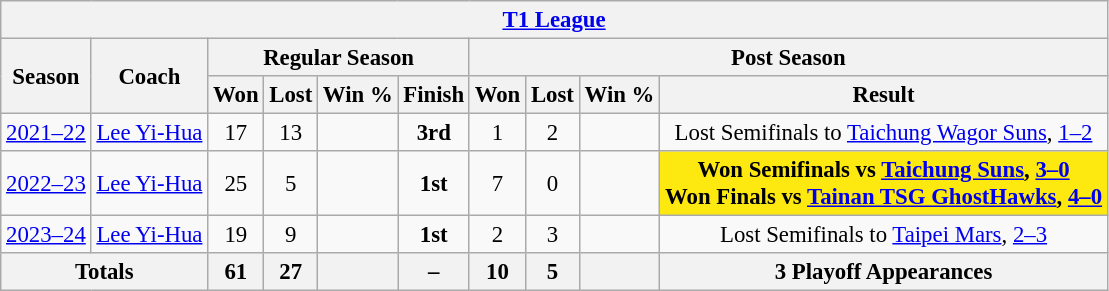<table class="wikitable" style="font-size: 95%; text-align:center;">
<tr>
<th colspan="10"><a href='#'>T1 League</a></th>
</tr>
<tr>
<th rowspan="2">Season</th>
<th rowspan="2">Coach</th>
<th colspan="4">Regular Season</th>
<th colspan="4">Post Season</th>
</tr>
<tr>
<th>Won</th>
<th>Lost</th>
<th>Win %</th>
<th>Finish</th>
<th>Won</th>
<th>Lost</th>
<th>Win %</th>
<th>Result</th>
</tr>
<tr>
<td><a href='#'>2021–22</a></td>
<td><a href='#'>Lee Yi-Hua</a></td>
<td>17</td>
<td>13</td>
<td></td>
<td><strong>3rd</strong></td>
<td>1</td>
<td>2</td>
<td></td>
<td>Lost Semifinals to <a href='#'>Taichung Wagor Suns</a>, <a href='#'>1–2</a></td>
</tr>
<tr>
<td><a href='#'>2022–23</a></td>
<td><a href='#'>Lee Yi-Hua</a></td>
<td>25</td>
<td>5</td>
<td></td>
<td><strong>1st</strong></td>
<td>7</td>
<td>0</td>
<td></td>
<td style="background-color: #FDE910"><strong>Won Semifinals vs <a href='#'>Taichung Suns</a>, <a href='#'>3–0</a></strong><br><strong>Won Finals vs <a href='#'>Tainan TSG GhostHawks</a>, <a href='#'>4–0</a></strong></td>
</tr>
<tr>
<td><a href='#'>2023–24</a></td>
<td><a href='#'>Lee Yi-Hua</a></td>
<td>19</td>
<td>9</td>
<td></td>
<td><strong>1st</strong></td>
<td>2</td>
<td>3</td>
<td></td>
<td>Lost Semifinals to <a href='#'>Taipei Mars</a>, <a href='#'>2–3</a></td>
</tr>
<tr>
<th colspan="2">Totals</th>
<th>61</th>
<th>27</th>
<th></th>
<th>–</th>
<th>10</th>
<th>5</th>
<th></th>
<th>3 Playoff Appearances</th>
</tr>
</table>
